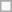<table class="wikitable sortable">
<tr>
</tr>
<tr>
<td></td>
</tr>
</table>
